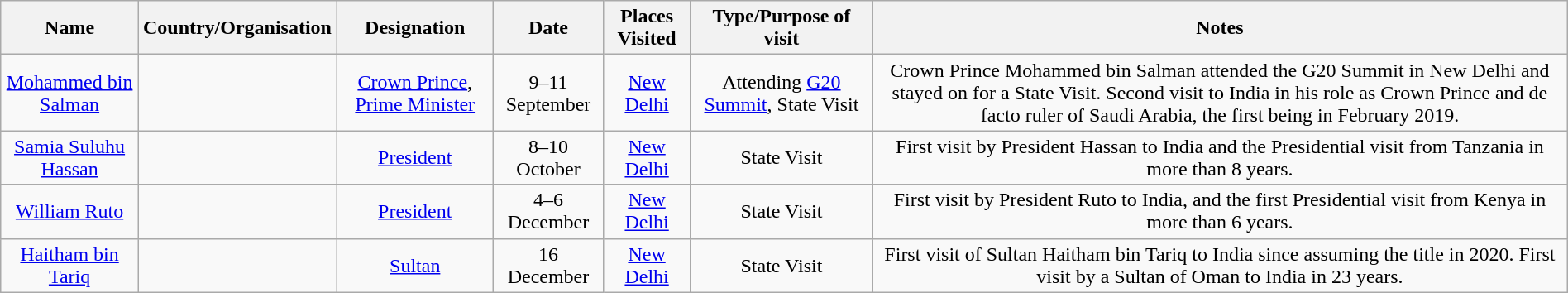<table class="wikitable" style="border-collapse:collapse; text-align:center" width="100%">
<tr>
<th>Name</th>
<th>Country/Organisation</th>
<th>Designation</th>
<th>Date</th>
<th>Places Visited</th>
<th>Type/Purpose of visit</th>
<th>Notes</th>
</tr>
<tr>
<td><a href='#'>Mohammed bin Salman</a></td>
<td></td>
<td><a href='#'>Crown Prince</a>, <a href='#'>Prime Minister</a></td>
<td>9–11 September</td>
<td><a href='#'>New Delhi</a></td>
<td>Attending <a href='#'>G20 Summit</a>, State Visit</td>
<td>Crown Prince Mohammed bin Salman attended the G20 Summit in New Delhi and stayed on for a State Visit. Second visit to India in his role as Crown Prince and de facto ruler of Saudi Arabia, the first being in February 2019.</td>
</tr>
<tr>
<td><a href='#'>Samia Suluhu Hassan</a></td>
<td></td>
<td><a href='#'>President</a></td>
<td>8–10 October</td>
<td><a href='#'>New Delhi</a></td>
<td>State Visit</td>
<td>First visit by President Hassan to India and the Presidential visit from Tanzania in more than 8 years.</td>
</tr>
<tr>
<td><a href='#'>William Ruto</a></td>
<td></td>
<td><a href='#'>President</a></td>
<td>4–6 December</td>
<td><a href='#'>New Delhi</a></td>
<td>State Visit</td>
<td>First visit by President Ruto to India, and the first Presidential visit from Kenya in more than 6 years.</td>
</tr>
<tr>
<td><a href='#'>Haitham bin Tariq</a></td>
<td></td>
<td><a href='#'>Sultan</a></td>
<td>16 December</td>
<td><a href='#'>New Delhi</a></td>
<td>State Visit</td>
<td>First visit of Sultan Haitham bin Tariq to India since assuming the title in 2020. First visit by a Sultan of Oman to India in 23 years.</td>
</tr>
</table>
